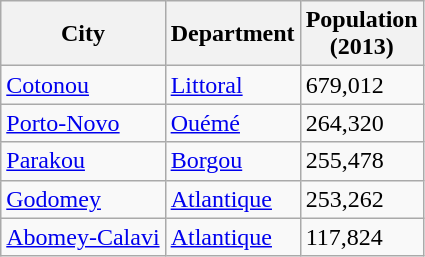<table class="wikitable sortable sticky-header col3right">
<tr>
<th>City</th>
<th>Department</th>
<th>Population<br>(2013)</th>
</tr>
<tr>
<td><a href='#'>Cotonou</a></td>
<td><a href='#'>Littoral</a></td>
<td>679,012</td>
</tr>
<tr>
<td><a href='#'>Porto-Novo</a></td>
<td><a href='#'>Ouémé</a></td>
<td>264,320</td>
</tr>
<tr>
<td><a href='#'>Parakou</a></td>
<td><a href='#'>Borgou</a></td>
<td>255,478</td>
</tr>
<tr>
<td><a href='#'>Godomey</a></td>
<td><a href='#'>Atlantique</a></td>
<td>253,262</td>
</tr>
<tr>
<td><a href='#'>Abomey-Calavi</a></td>
<td><a href='#'>Atlantique</a></td>
<td>117,824</td>
</tr>
</table>
